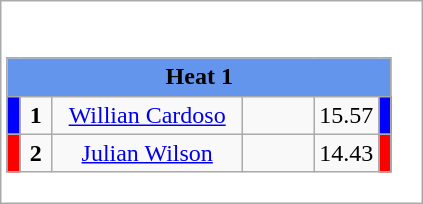<table class="wikitable" style="background:#fff;">
<tr>
<td><div><br><table class="wikitable">
<tr>
<td colspan="6"  style="text-align:center; background:#6495ed;"><strong>Heat 1</strong></td>
</tr>
<tr>
<td style="width:01px; background: #00f;"></td>
<td style="width:14px; text-align:center;"><strong>1</strong></td>
<td style="width:120px; text-align:center;"><a href='#'>Willian Cardoso</a></td>
<td style="width:40px; text-align:center;"></td>
<td style="width:20px; text-align:center;">15.57</td>
<td style="width:01px; background: #00f;"></td>
</tr>
<tr>
<td style="width:01px; background: #f00;"></td>
<td style="width:14px; text-align:center;"><strong>2</strong></td>
<td style="width:120px; text-align:center;"><a href='#'>Julian Wilson</a></td>
<td style="width:40px; text-align:center;"></td>
<td style="width:20px; text-align:center;">14.43</td>
<td style="width:01px; background: #f00;"></td>
</tr>
</table>
</div></td>
</tr>
</table>
